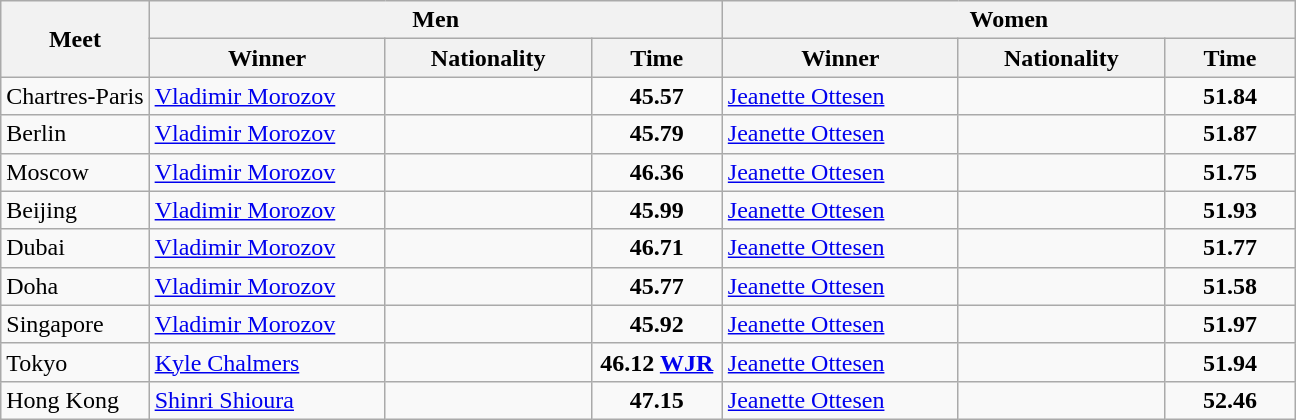<table class="wikitable">
<tr>
<th rowspan="2">Meet</th>
<th colspan="3">Men</th>
<th colspan="3">Women</th>
</tr>
<tr>
<th width=150>Winner</th>
<th width=130>Nationality</th>
<th width=80>Time</th>
<th width=150>Winner</th>
<th width=130>Nationality</th>
<th width=80>Time</th>
</tr>
<tr>
<td>Chartres-Paris</td>
<td><a href='#'>Vladimir Morozov</a></td>
<td></td>
<td align=center><strong>45.57</strong></td>
<td><a href='#'>Jeanette Ottesen</a></td>
<td></td>
<td align=center><strong>51.84</strong></td>
</tr>
<tr>
<td>Berlin</td>
<td><a href='#'>Vladimir Morozov</a></td>
<td></td>
<td align=center><strong>45.79</strong></td>
<td><a href='#'>Jeanette Ottesen</a></td>
<td></td>
<td align=center><strong>51.87</strong></td>
</tr>
<tr>
<td>Moscow</td>
<td><a href='#'>Vladimir Morozov</a></td>
<td></td>
<td align=center><strong>46.36</strong></td>
<td><a href='#'>Jeanette Ottesen</a></td>
<td></td>
<td align=center><strong>51.75</strong></td>
</tr>
<tr>
<td>Beijing</td>
<td><a href='#'>Vladimir Morozov</a></td>
<td></td>
<td align=center><strong>45.99</strong></td>
<td><a href='#'>Jeanette Ottesen</a></td>
<td></td>
<td align=center><strong>51.93</strong></td>
</tr>
<tr>
<td>Dubai</td>
<td><a href='#'>Vladimir Morozov</a></td>
<td></td>
<td align=center><strong>46.71</strong></td>
<td><a href='#'>Jeanette Ottesen</a></td>
<td></td>
<td align=center><strong>51.77</strong></td>
</tr>
<tr>
<td>Doha</td>
<td><a href='#'>Vladimir Morozov</a></td>
<td></td>
<td align=center><strong>45.77</strong></td>
<td><a href='#'>Jeanette Ottesen</a></td>
<td></td>
<td align=center><strong>51.58</strong></td>
</tr>
<tr>
<td>Singapore</td>
<td><a href='#'>Vladimir Morozov</a></td>
<td></td>
<td align=center><strong>45.92</strong></td>
<td><a href='#'>Jeanette Ottesen</a></td>
<td></td>
<td align=center><strong>51.97</strong></td>
</tr>
<tr>
<td>Tokyo</td>
<td><a href='#'>Kyle Chalmers</a></td>
<td></td>
<td align=center><strong>46.12 <a href='#'>WJR</a></strong></td>
<td><a href='#'>Jeanette Ottesen</a></td>
<td></td>
<td align=center><strong>51.94</strong></td>
</tr>
<tr>
<td>Hong Kong</td>
<td><a href='#'>Shinri Shioura</a></td>
<td></td>
<td align=center><strong>47.15</strong></td>
<td><a href='#'>Jeanette Ottesen</a></td>
<td></td>
<td align=center><strong>52.46</strong></td>
</tr>
</table>
